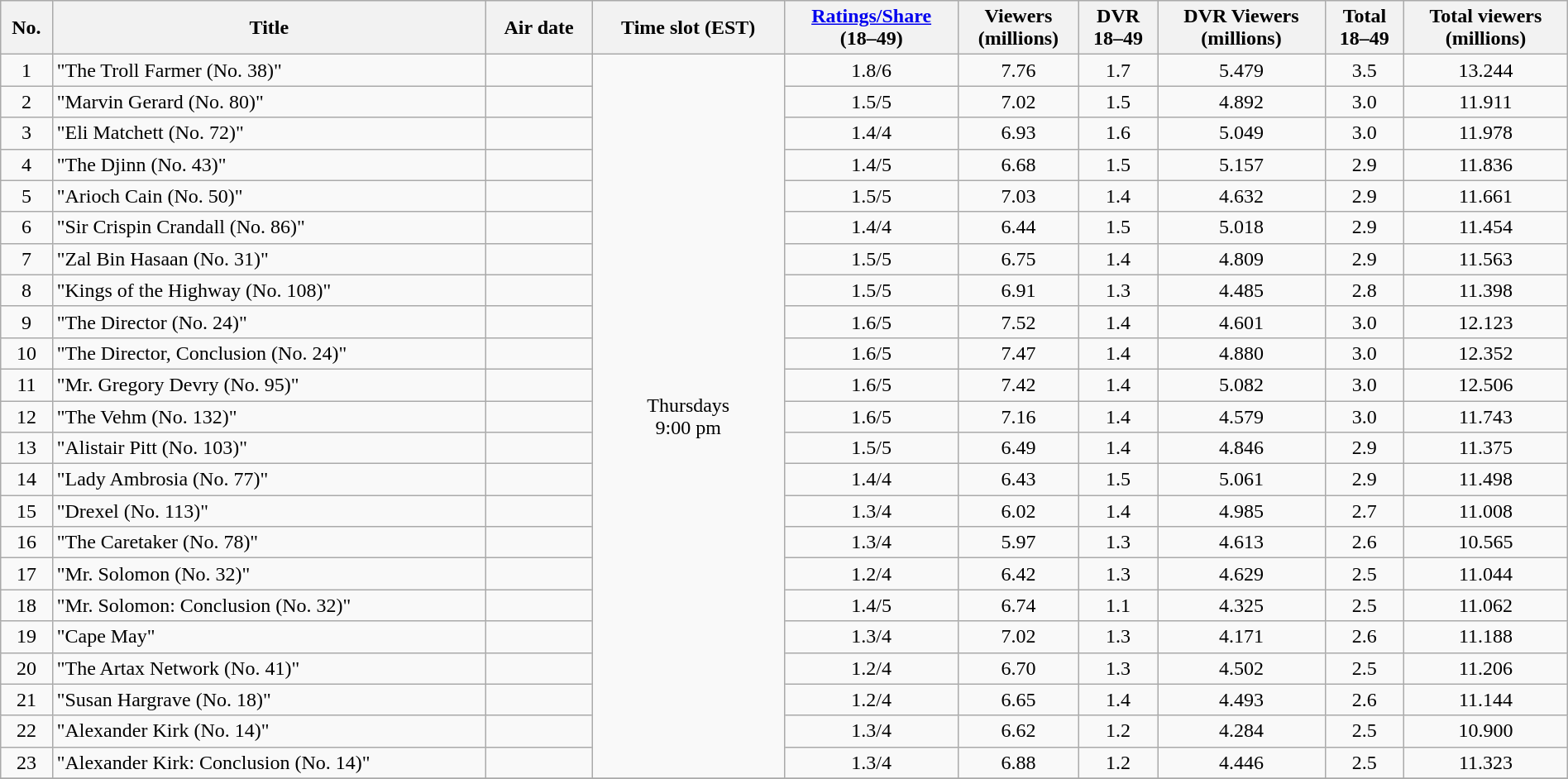<table class="wikitable plainrowheaders" style="text-align:center; width:100%;">
<tr The third season received critical acclaim with an 895=% rating on Rotten Tomatoes>
<th scope="col">No.</th>
<th scope="col">Title</th>
<th scope="col">Air date</th>
<th scope="col">Time slot (EST)</th>
<th scope="col"><a href='#'>Ratings/Share</a><br>(18–49)</th>
<th scope="col">Viewers<br>(millions)</th>
<th scope="col">DVR<br>18–49</th>
<th scope="col">DVR Viewers<br>(millions)</th>
<th scope="col">Total<br>18–49</th>
<th scope="col">Total viewers<br>(millions)</th>
</tr>
<tr>
<td scope="row">1</td>
<td style="text-align:left">"The Troll Farmer (No. 38)"</td>
<td></td>
<td rowspan="23">Thursdays<br>9:00 pm</td>
<td>1.8/6</td>
<td>7.76</td>
<td>1.7</td>
<td>5.479</td>
<td>3.5</td>
<td>13.244</td>
</tr>
<tr>
<td scope="row">2</td>
<td style="text-align:left">"Marvin Gerard (No. 80)"</td>
<td></td>
<td>1.5/5</td>
<td>7.02</td>
<td>1.5</td>
<td>4.892</td>
<td>3.0</td>
<td>11.911</td>
</tr>
<tr>
<td scope="row">3</td>
<td style="text-align:left">"Eli Matchett (No. 72)"</td>
<td></td>
<td>1.4/4</td>
<td>6.93</td>
<td>1.6</td>
<td>5.049</td>
<td>3.0</td>
<td>11.978</td>
</tr>
<tr>
<td scope="row">4</td>
<td style="text-align:left">"The Djinn (No. 43)"</td>
<td></td>
<td>1.4/5</td>
<td>6.68</td>
<td>1.5</td>
<td>5.157</td>
<td>2.9</td>
<td>11.836</td>
</tr>
<tr>
<td scope="row">5</td>
<td style="text-align:left">"Arioch Cain (No. 50)"</td>
<td></td>
<td>1.5/5</td>
<td>7.03</td>
<td>1.4</td>
<td>4.632</td>
<td>2.9</td>
<td>11.661</td>
</tr>
<tr>
<td scope="row">6</td>
<td style="text-align:left">"Sir Crispin Crandall (No. 86)"</td>
<td></td>
<td>1.4/4</td>
<td>6.44</td>
<td>1.5</td>
<td>5.018</td>
<td>2.9</td>
<td>11.454</td>
</tr>
<tr>
<td scope="row">7</td>
<td style="text-align:left">"Zal Bin Hasaan (No. 31)"</td>
<td></td>
<td>1.5/5</td>
<td>6.75</td>
<td>1.4</td>
<td>4.809</td>
<td>2.9</td>
<td>11.563</td>
</tr>
<tr>
<td scope="row">8</td>
<td style="text-align:left">"Kings of the Highway (No. 108)"</td>
<td></td>
<td>1.5/5</td>
<td>6.91</td>
<td>1.3</td>
<td>4.485</td>
<td>2.8</td>
<td>11.398</td>
</tr>
<tr>
<td scope="row">9</td>
<td style="text-align:left">"The Director (No. 24)"</td>
<td></td>
<td>1.6/5</td>
<td>7.52</td>
<td>1.4</td>
<td>4.601</td>
<td>3.0</td>
<td>12.123</td>
</tr>
<tr>
<td scope="row">10</td>
<td style="text-align:left">"The Director, Conclusion (No. 24)"</td>
<td></td>
<td>1.6/5</td>
<td>7.47</td>
<td>1.4</td>
<td>4.880</td>
<td>3.0</td>
<td>12.352</td>
</tr>
<tr>
<td scope="row">11</td>
<td style="text-align:left">"Mr. Gregory Devry (No. 95)"</td>
<td></td>
<td>1.6/5</td>
<td>7.42</td>
<td>1.4</td>
<td>5.082</td>
<td>3.0</td>
<td>12.506</td>
</tr>
<tr>
<td scope="row">12</td>
<td style="text-align:left">"The Vehm (No. 132)"</td>
<td></td>
<td>1.6/5</td>
<td>7.16</td>
<td>1.4</td>
<td>4.579</td>
<td>3.0</td>
<td>11.743</td>
</tr>
<tr>
<td scope="row">13</td>
<td style="text-align:left">"Alistair Pitt (No. 103)"</td>
<td></td>
<td>1.5/5</td>
<td>6.49</td>
<td>1.4</td>
<td>4.846</td>
<td>2.9</td>
<td>11.375</td>
</tr>
<tr>
<td scope="row">14</td>
<td style="text-align:left">"Lady Ambrosia (No. 77)"</td>
<td></td>
<td>1.4/4</td>
<td>6.43</td>
<td>1.5</td>
<td>5.061</td>
<td>2.9</td>
<td>11.498</td>
</tr>
<tr>
<td scope="row">15</td>
<td style="text-align:left">"Drexel (No. 113)"</td>
<td></td>
<td>1.3/4</td>
<td>6.02</td>
<td>1.4</td>
<td>4.985</td>
<td>2.7</td>
<td>11.008</td>
</tr>
<tr>
<td scope="row">16</td>
<td style="text-align:left">"The Caretaker (No. 78)"</td>
<td></td>
<td>1.3/4</td>
<td>5.97</td>
<td>1.3</td>
<td>4.613</td>
<td>2.6</td>
<td>10.565</td>
</tr>
<tr>
<td scope="row">17</td>
<td style="text-align:left">"Mr. Solomon (No. 32)"</td>
<td></td>
<td>1.2/4</td>
<td>6.42</td>
<td>1.3</td>
<td>4.629</td>
<td>2.5</td>
<td>11.044</td>
</tr>
<tr>
<td scope="row">18</td>
<td style="text-align:left">"Mr. Solomon: Conclusion (No. 32)"</td>
<td></td>
<td>1.4/5</td>
<td>6.74</td>
<td>1.1</td>
<td>4.325</td>
<td>2.5</td>
<td>11.062</td>
</tr>
<tr>
<td scope="row">19</td>
<td style="text-align:left">"Cape May"</td>
<td></td>
<td>1.3/4</td>
<td>7.02</td>
<td>1.3</td>
<td>4.171</td>
<td>2.6</td>
<td>11.188</td>
</tr>
<tr>
<td scope="row">20</td>
<td style="text-align:left">"The Artax Network (No. 41)"</td>
<td></td>
<td>1.2/4</td>
<td>6.70</td>
<td>1.3</td>
<td>4.502</td>
<td>2.5</td>
<td>11.206</td>
</tr>
<tr>
<td scope="row">21</td>
<td style="text-align:left">"Susan Hargrave (No. 18)"</td>
<td></td>
<td>1.2/4</td>
<td>6.65</td>
<td>1.4</td>
<td>4.493</td>
<td>2.6</td>
<td>11.144</td>
</tr>
<tr>
<td scope="row">22</td>
<td style="text-align:left">"Alexander Kirk (No. 14)"</td>
<td></td>
<td>1.3/4</td>
<td>6.62</td>
<td>1.2</td>
<td>4.284</td>
<td>2.5</td>
<td>10.900</td>
</tr>
<tr>
<td scope="row">23</td>
<td style="text-align:left">"Alexander Kirk: Conclusion (No. 14)"</td>
<td></td>
<td>1.3/4</td>
<td>6.88</td>
<td>1.2</td>
<td>4.446</td>
<td>2.5</td>
<td>11.323</td>
</tr>
<tr>
</tr>
</table>
